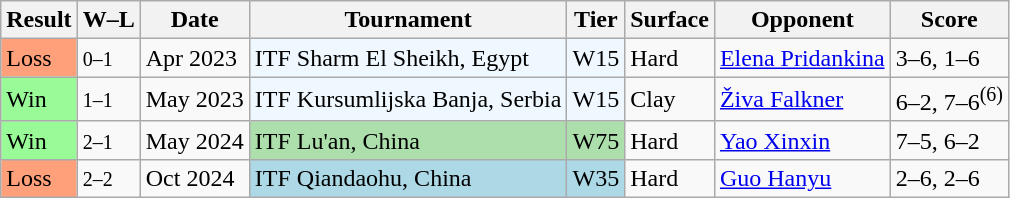<table class="wikitable sortable">
<tr>
<th>Result</th>
<th class="unsortable">W–L</th>
<th>Date</th>
<th>Tournament</th>
<th>Tier</th>
<th>Surface</th>
<th>Opponent</th>
<th class="unsortable">Score</th>
</tr>
<tr>
<td bgcolor="FFA07A">Loss</td>
<td><small>0–1</small></td>
<td>Apr 2023</td>
<td bgcolor="#f0f8ff">ITF Sharm El Sheikh, Egypt</td>
<td bgcolor="#f0f8ff">W15</td>
<td>Hard</td>
<td> <a href='#'>Elena Pridankina</a></td>
<td>3–6, 1–6</td>
</tr>
<tr>
<td bgcolor="98FB98">Win</td>
<td><small>1–1</small></td>
<td>May 2023</td>
<td bgcolor="#f0f8ff">ITF Kursumlijska Banja, Serbia</td>
<td bgcolor="#f0f8ff">W15</td>
<td>Clay</td>
<td> <a href='#'>Živa Falkner</a></td>
<td>6–2, 7–6<sup>(6)</sup></td>
</tr>
<tr>
<td bgcolor="98FB98">Win</td>
<td><small>2–1</small></td>
<td>May 2024</td>
<td bgcolor="#addfad">ITF Lu'an, China</td>
<td bgcolor="#addfad">W75</td>
<td>Hard</td>
<td> <a href='#'>Yao Xinxin</a></td>
<td>7–5, 6–2</td>
</tr>
<tr>
<td bgcolor="FFA07A">Loss</td>
<td><small>2–2</small></td>
<td>Oct 2024</td>
<td style="background:lightblue;">ITF Qiandaohu, China</td>
<td style="background:lightblue;">W35</td>
<td>Hard</td>
<td> <a href='#'>Guo Hanyu</a></td>
<td>2–6, 2–6</td>
</tr>
</table>
